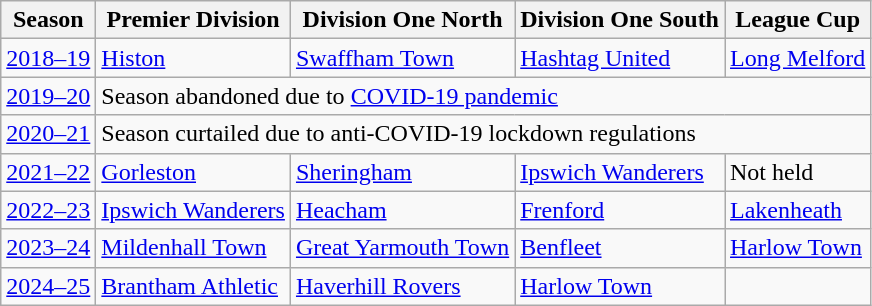<table class=wikitable>
<tr>
<th>Season</th>
<th>Premier Division</th>
<th>Division One North</th>
<th>Division One South</th>
<th>League Cup</th>
</tr>
<tr>
<td><a href='#'>2018–19</a></td>
<td><a href='#'>Histon</a></td>
<td><a href='#'>Swaffham Town</a></td>
<td><a href='#'>Hashtag United</a></td>
<td><a href='#'>Long Melford</a></td>
</tr>
<tr>
<td><a href='#'>2019–20</a></td>
<td colspan=4>Season abandoned due to <a href='#'>COVID-19 pandemic</a></td>
</tr>
<tr>
<td><a href='#'>2020–21</a></td>
<td colspan=4>Season curtailed due to anti-COVID-19 lockdown regulations</td>
</tr>
<tr>
<td><a href='#'>2021–22</a></td>
<td><a href='#'>Gorleston</a></td>
<td><a href='#'>Sheringham</a></td>
<td><a href='#'>Ipswich Wanderers</a></td>
<td>Not held</td>
</tr>
<tr>
<td><a href='#'>2022–23</a></td>
<td><a href='#'>Ipswich Wanderers</a></td>
<td><a href='#'>Heacham</a></td>
<td><a href='#'>Frenford</a></td>
<td><a href='#'>Lakenheath</a></td>
</tr>
<tr>
<td><a href='#'>2023–24</a></td>
<td><a href='#'>Mildenhall Town</a></td>
<td><a href='#'>Great Yarmouth Town</a></td>
<td><a href='#'>Benfleet</a></td>
<td><a href='#'>Harlow Town</a></td>
</tr>
<tr>
<td><a href='#'>2024–25</a></td>
<td><a href='#'>Brantham Athletic</a></td>
<td><a href='#'>Haverhill Rovers</a></td>
<td><a href='#'>Harlow Town</a></td>
<td></td>
</tr>
</table>
